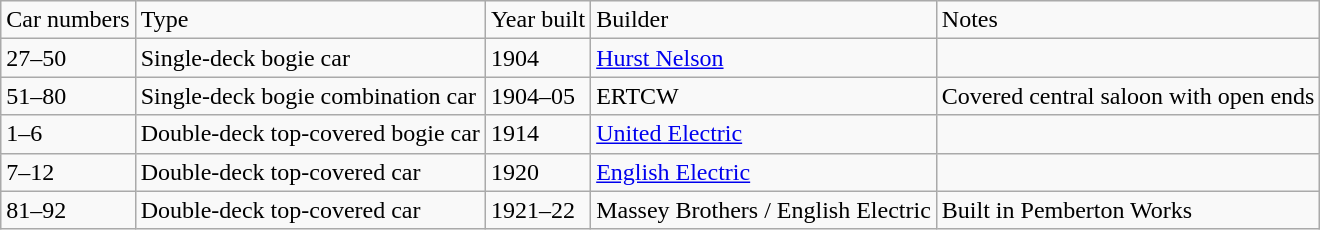<table class="wikitable">
<tr>
<td>Car numbers</td>
<td>Type</td>
<td>Year built</td>
<td>Builder</td>
<td>Notes</td>
</tr>
<tr>
<td>27–50</td>
<td>Single-deck bogie car</td>
<td>1904</td>
<td><a href='#'>Hurst Nelson</a></td>
<td></td>
</tr>
<tr>
<td>51–80</td>
<td>Single-deck bogie combination car</td>
<td>1904–05</td>
<td>ERTCW</td>
<td>Covered central saloon with open ends</td>
</tr>
<tr>
<td>1–6</td>
<td>Double-deck top-covered bogie car</td>
<td>1914</td>
<td><a href='#'>United Electric</a></td>
<td></td>
</tr>
<tr>
<td>7–12</td>
<td>Double-deck top-covered car</td>
<td>1920</td>
<td><a href='#'>English Electric</a></td>
<td></td>
</tr>
<tr>
<td>81–92</td>
<td>Double-deck top-covered car</td>
<td>1921–22</td>
<td>Massey Brothers / English Electric</td>
<td>Built in Pemberton Works</td>
</tr>
</table>
